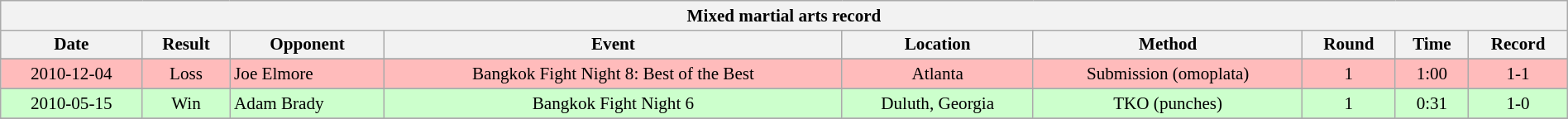<table class="wikitable collapsible" width=100% style="font-size:88%; text-align:center;">
<tr>
<th colspan=9>Mixed martial arts record</th>
</tr>
<tr bgcolor="#dddddd">
<th>Date</th>
<th>Result</th>
<th>Opponent</th>
<th>Event</th>
<th>Location</th>
<th>Method</th>
<th>Round</th>
<th>Time</th>
<th>Record</th>
</tr>
<tr>
</tr>
<tr bgcolor="#FFBBBB">
<td>2010-12-04</td>
<td>Loss</td>
<td align=left>Joe Elmore</td>
<td>Bangkok Fight Night 8: Best of the Best</td>
<td>Atlanta</td>
<td>Submission (omoplata)</td>
<td>1</td>
<td>1:00</td>
<td>1-1</td>
</tr>
<tr>
</tr>
<tr bgcolor="#CCFFCC">
<td>2010-05-15</td>
<td>Win</td>
<td align=left>Adam Brady</td>
<td>Bangkok Fight Night 6</td>
<td>Duluth, Georgia</td>
<td>TKO (punches)</td>
<td>1</td>
<td>0:31</td>
<td>1-0</td>
</tr>
<tr>
</tr>
</table>
